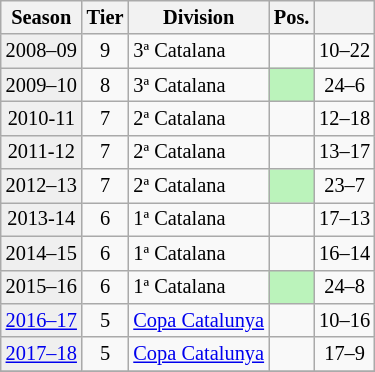<table class="wikitable" style="font-size:85%; text-align:center">
<tr>
<th>Season</th>
<th>Tier</th>
<th>Division</th>
<th>Pos.</th>
<th></th>
</tr>
<tr>
<td bgcolor=#efefef>2008–09</td>
<td>9</td>
<td align=left>3ª Catalana</td>
<td></td>
<td>10–22</td>
</tr>
<tr>
<td bgcolor=#efefef>2009–10</td>
<td>8</td>
<td align=left>3ª Catalana</td>
<td bgcolor=BBF3BB></td>
<td>24–6</td>
</tr>
<tr>
<td bgcolor=#efefef>2010-11</td>
<td>7</td>
<td align=left>2ª Catalana</td>
<td></td>
<td>12–18</td>
</tr>
<tr>
<td bgcolor=#efefef>2011-12</td>
<td>7</td>
<td align=left>2ª Catalana</td>
<td></td>
<td>13–17</td>
</tr>
<tr>
<td bgcolor=#efefef>2012–13</td>
<td>7</td>
<td align=left>2ª Catalana</td>
<td bgcolor=BBF3BB></td>
<td>23–7</td>
</tr>
<tr>
<td bgcolor=#efefef>2013-14</td>
<td>6</td>
<td align=left>1ª Catalana</td>
<td></td>
<td>17–13</td>
</tr>
<tr>
<td bgcolor=#efefef>2014–15</td>
<td>6</td>
<td align=left>1ª Catalana</td>
<td></td>
<td>16–14</td>
</tr>
<tr>
<td bgcolor=#efefef>2015–16</td>
<td>6</td>
<td align=left>1ª Catalana</td>
<td bgcolor=BBF3BB></td>
<td>24–8</td>
</tr>
<tr>
<td bgcolor=#efefef><a href='#'>2016–17</a></td>
<td>5</td>
<td align=left><a href='#'>Copa Catalunya</a></td>
<td></td>
<td>10–16</td>
</tr>
<tr>
<td bgcolor=#efefef><a href='#'>2017–18</a></td>
<td>5</td>
<td align=left><a href='#'>Copa Catalunya</a></td>
<td></td>
<td>17–9</td>
</tr>
<tr>
</tr>
</table>
